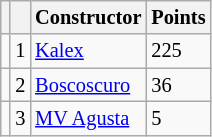<table class="wikitable" style="font-size: 85%;">
<tr>
<th></th>
<th></th>
<th>Constructor</th>
<th>Points</th>
</tr>
<tr>
<td></td>
<td align=center>1</td>
<td> <a href='#'>Kalex</a></td>
<td align=left>225</td>
</tr>
<tr>
<td></td>
<td align=center>2</td>
<td> <a href='#'>Boscoscuro</a></td>
<td align=left>36</td>
</tr>
<tr>
<td></td>
<td align=center>3</td>
<td> <a href='#'>MV Agusta</a></td>
<td align=left>5</td>
</tr>
</table>
